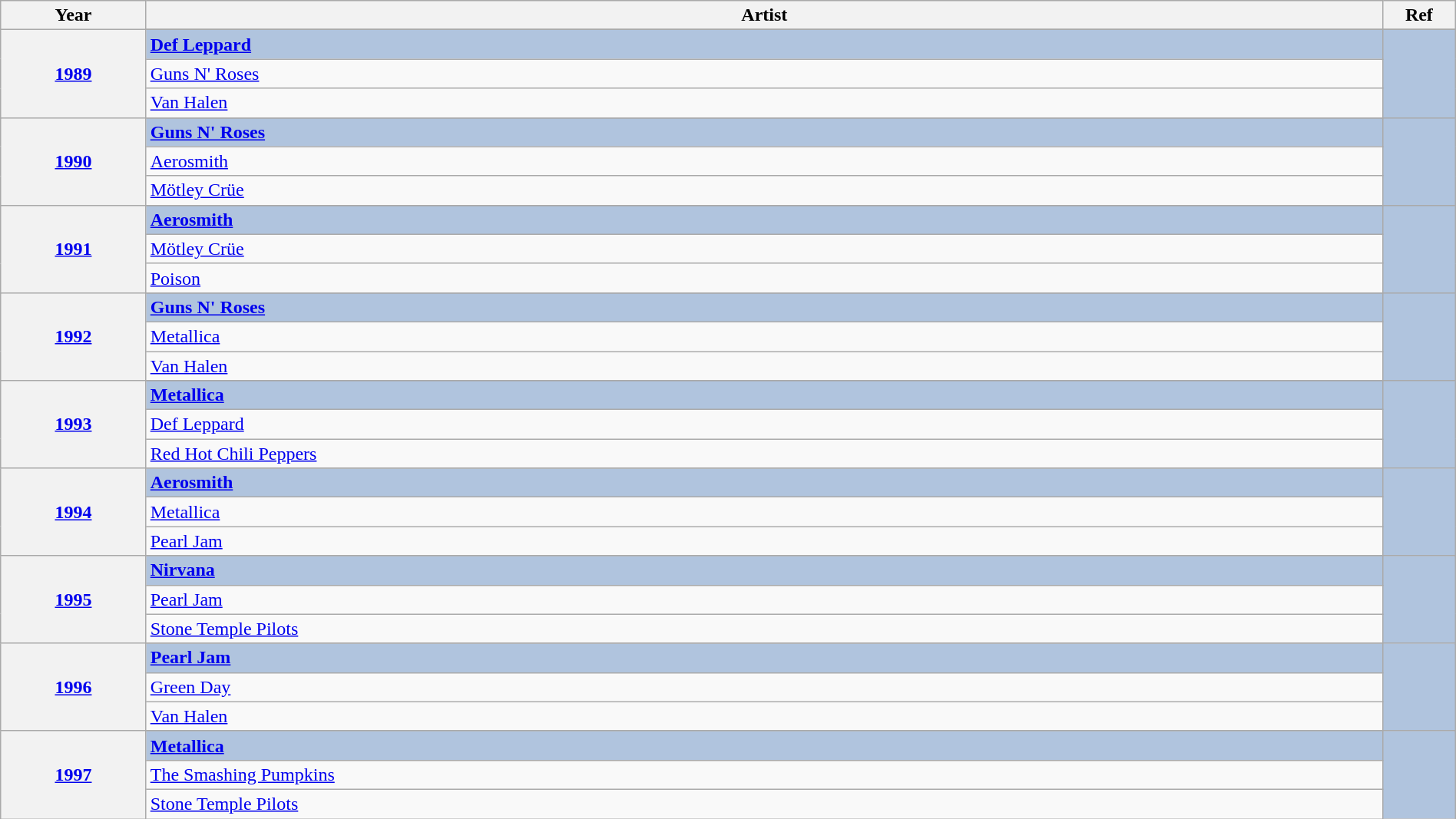<table class="wikitable" width="100%">
<tr>
<th width="10%">Year</th>
<th width="85%">Artist</th>
<th width="5%">Ref</th>
</tr>
<tr>
<th rowspan="4" align="center"><a href='#'>1989<br></a></th>
</tr>
<tr style="background:#B0C4DE">
<td><strong><a href='#'>Def Leppard</a></strong></td>
<td rowspan="4" align="center"></td>
</tr>
<tr>
<td><a href='#'>Guns N' Roses</a></td>
</tr>
<tr>
<td><a href='#'>Van Halen</a></td>
</tr>
<tr>
<th rowspan="4" align="center"><a href='#'>1990<br></a></th>
</tr>
<tr style="background:#B0C4DE">
<td><strong><a href='#'>Guns N' Roses</a></strong></td>
<td rowspan="4" align="center"></td>
</tr>
<tr>
<td><a href='#'>Aerosmith</a></td>
</tr>
<tr>
<td><a href='#'>Mötley Crüe</a></td>
</tr>
<tr>
<th rowspan="4" align="center"><a href='#'>1991<br></a></th>
</tr>
<tr style="background:#B0C4DE">
<td><strong><a href='#'>Aerosmith</a></strong></td>
<td rowspan="4" align="center"></td>
</tr>
<tr>
<td><a href='#'>Mötley Crüe</a></td>
</tr>
<tr>
<td><a href='#'>Poison</a></td>
</tr>
<tr>
<th rowspan="4" align="center"><a href='#'>1992<br></a></th>
</tr>
<tr style="background:#B0C4DE">
<td><strong><a href='#'>Guns N' Roses</a></strong></td>
<td rowspan="4" align="center"></td>
</tr>
<tr>
<td><a href='#'>Metallica</a></td>
</tr>
<tr>
<td><a href='#'>Van Halen</a></td>
</tr>
<tr>
<th rowspan="4" align="center"><a href='#'>1993<br></a></th>
</tr>
<tr style="background:#B0C4DE">
<td><strong><a href='#'>Metallica</a></strong></td>
<td rowspan="4" align="center"></td>
</tr>
<tr>
<td><a href='#'>Def Leppard</a></td>
</tr>
<tr>
<td><a href='#'>Red Hot Chili Peppers</a></td>
</tr>
<tr>
<th rowspan="4" align="center"><a href='#'>1994<br></a></th>
</tr>
<tr style="background:#B0C4DE">
<td><strong><a href='#'>Aerosmith</a></strong></td>
<td rowspan="4" align="center"></td>
</tr>
<tr>
<td><a href='#'>Metallica</a></td>
</tr>
<tr>
<td><a href='#'>Pearl Jam</a></td>
</tr>
<tr>
<th rowspan="4" align="center"><a href='#'>1995<br></a></th>
</tr>
<tr style="background:#B0C4DE">
<td><strong><a href='#'>Nirvana</a></strong></td>
<td rowspan="4" align="center"></td>
</tr>
<tr>
<td><a href='#'>Pearl Jam</a></td>
</tr>
<tr>
<td><a href='#'>Stone Temple Pilots</a></td>
</tr>
<tr>
<th rowspan="4" align="center"><a href='#'>1996<br></a></th>
</tr>
<tr style="background:#B0C4DE">
<td><strong><a href='#'>Pearl Jam</a></strong></td>
<td rowspan="4" align="center"></td>
</tr>
<tr>
<td><a href='#'>Green Day</a></td>
</tr>
<tr>
<td><a href='#'>Van Halen</a></td>
</tr>
<tr>
<th rowspan="4" align="center"><a href='#'>1997<br></a></th>
</tr>
<tr style="background:#B0C4DE">
<td><strong><a href='#'>Metallica</a></strong></td>
<td rowspan="4" align="center"></td>
</tr>
<tr>
<td><a href='#'>The Smashing Pumpkins</a></td>
</tr>
<tr>
<td><a href='#'>Stone Temple Pilots</a></td>
</tr>
</table>
